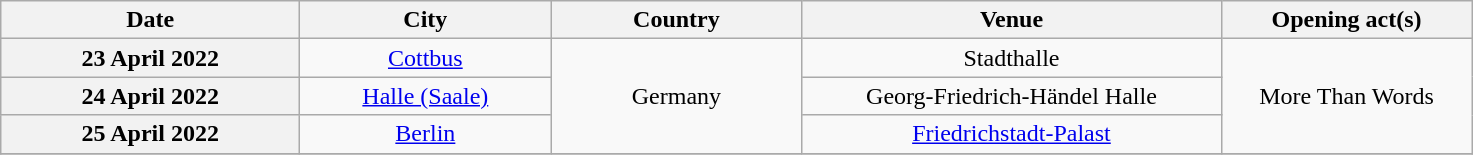<table class="wikitable plainrowheaders" style="text-align:center;">
<tr>
<th scope="col" style="width:12em;">Date</th>
<th scope="col" style="width:10em;">City</th>
<th scope="col" style="width:10em;">Country</th>
<th scope="col" style="width:17em;">Venue</th>
<th scope="col" style="width:10em;">Opening act(s)</th>
</tr>
<tr>
<th scope="row" style="text-align:center;">23 April 2022</th>
<td><a href='#'>Cottbus</a></td>
<td rowspan="3">Germany</td>
<td>Stadthalle</td>
<td rowspan="3">More Than Words</td>
</tr>
<tr>
<th scope="row" style="text-align:center;">24 April 2022</th>
<td><a href='#'>Halle (Saale)</a></td>
<td>Georg-Friedrich-Händel Halle</td>
</tr>
<tr>
<th scope="row" style="text-align:center;">25 April 2022</th>
<td><a href='#'>Berlin</a></td>
<td><a href='#'>Friedrichstadt-Palast</a></td>
</tr>
<tr>
</tr>
</table>
